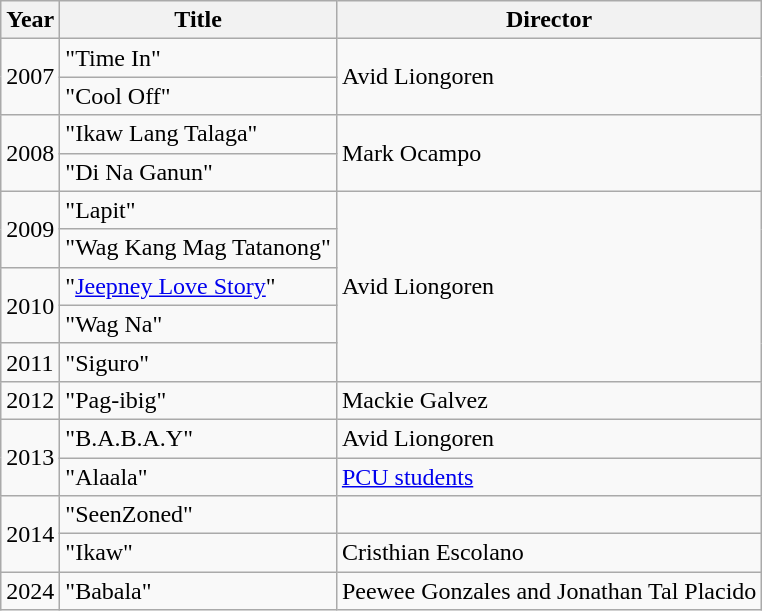<table class="wikitable plainrowheaders">
<tr>
<th>Year</th>
<th>Title</th>
<th>Director</th>
</tr>
<tr>
<td rowspan="2">2007</td>
<td>"Time In"</td>
<td rowspan=2>Avid Liongoren</td>
</tr>
<tr>
<td>"Cool Off"</td>
</tr>
<tr>
<td rowspan=2>2008</td>
<td>"Ikaw Lang Talaga"</td>
<td rowspan=2>Mark Ocampo</td>
</tr>
<tr>
<td>"Di Na Ganun"</td>
</tr>
<tr>
<td rowspan="2">2009</td>
<td>"Lapit"</td>
<td rowspan=5>Avid Liongoren</td>
</tr>
<tr>
<td>"Wag Kang Mag Tatanong"</td>
</tr>
<tr>
<td rowspan="2">2010</td>
<td>"<a href='#'>Jeepney Love Story</a>"</td>
</tr>
<tr>
<td>"Wag Na"</td>
</tr>
<tr>
<td>2011</td>
<td>"Siguro"</td>
</tr>
<tr>
<td>2012</td>
<td>"Pag-ibig"</td>
<td>Mackie Galvez</td>
</tr>
<tr>
<td rowspan=2>2013</td>
<td>"B.A.B.A.Y"</td>
<td>Avid Liongoren</td>
</tr>
<tr>
<td>"Alaala"</td>
<td><a href='#'>PCU students</a></td>
</tr>
<tr>
<td rowspan=2>2014</td>
<td>"SeenZoned"</td>
<td></td>
</tr>
<tr>
<td>"Ikaw"</td>
<td>Cristhian Escolano</td>
</tr>
<tr>
<td>2024</td>
<td>"Babala"</td>
<td>Peewee Gonzales and Jonathan Tal Placido</td>
</tr>
</table>
